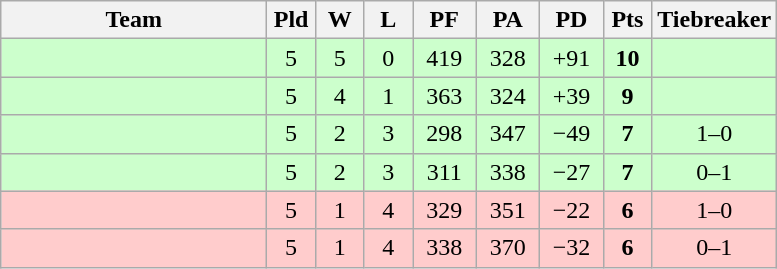<table class="wikitable" style="text-align:center;">
<tr>
<th width=170>Team</th>
<th width=25>Pld</th>
<th width=25>W</th>
<th width=25>L</th>
<th width=35>PF</th>
<th width=35>PA</th>
<th width=35>PD</th>
<th width=25>Pts</th>
<th width=50>Tiebreaker</th>
</tr>
<tr bgcolor=ccffcc>
<td align="left"></td>
<td>5</td>
<td>5</td>
<td>0</td>
<td>419</td>
<td>328</td>
<td>+91</td>
<td><strong>10</strong></td>
<td></td>
</tr>
<tr bgcolor=ccffcc>
<td align="left"></td>
<td>5</td>
<td>4</td>
<td>1</td>
<td>363</td>
<td>324</td>
<td>+39</td>
<td><strong>9</strong></td>
<td></td>
</tr>
<tr bgcolor=ccffcc>
<td align="left"></td>
<td>5</td>
<td>2</td>
<td>3</td>
<td>298</td>
<td>347</td>
<td>−49</td>
<td><strong>7</strong></td>
<td>1–0</td>
</tr>
<tr bgcolor=ccffcc>
<td align="left"></td>
<td>5</td>
<td>2</td>
<td>3</td>
<td>311</td>
<td>338</td>
<td>−27</td>
<td><strong>7</strong></td>
<td>0–1</td>
</tr>
<tr bgcolor=ffcccc>
<td align="left"></td>
<td>5</td>
<td>1</td>
<td>4</td>
<td>329</td>
<td>351</td>
<td>−22</td>
<td><strong>6</strong></td>
<td>1–0</td>
</tr>
<tr bgcolor=ffcccc>
<td align="left"></td>
<td>5</td>
<td>1</td>
<td>4</td>
<td>338</td>
<td>370</td>
<td>−32</td>
<td><strong>6</strong></td>
<td>0–1</td>
</tr>
</table>
